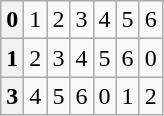<table class=wikitable>
<tr>
<th>0</th>
<td>1</td>
<td>2</td>
<td>3</td>
<td>4</td>
<td>5</td>
<td>6</td>
</tr>
<tr>
<th>1</th>
<td>2</td>
<td>3</td>
<td>4</td>
<td>5</td>
<td>6</td>
<td>0</td>
</tr>
<tr>
<th>3</th>
<td>4</td>
<td>5</td>
<td>6</td>
<td>0</td>
<td>1</td>
<td>2</td>
</tr>
</table>
